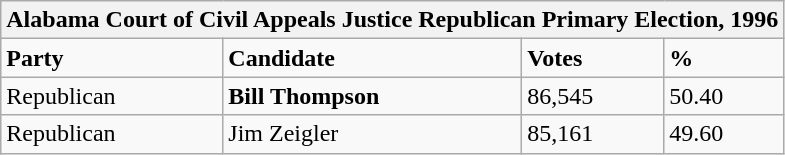<table class="wikitable">
<tr>
<th colspan="4">Alabama Court of Civil Appeals Justice Republican Primary Election, 1996</th>
</tr>
<tr>
<td><strong>Party</strong></td>
<td><strong>Candidate</strong></td>
<td><strong>Votes</strong></td>
<td><strong>%</strong></td>
</tr>
<tr>
<td>Republican</td>
<td><strong>Bill Thompson</strong></td>
<td>86,545</td>
<td>50.40</td>
</tr>
<tr>
<td>Republican</td>
<td>Jim Zeigler</td>
<td>85,161</td>
<td>49.60</td>
</tr>
</table>
